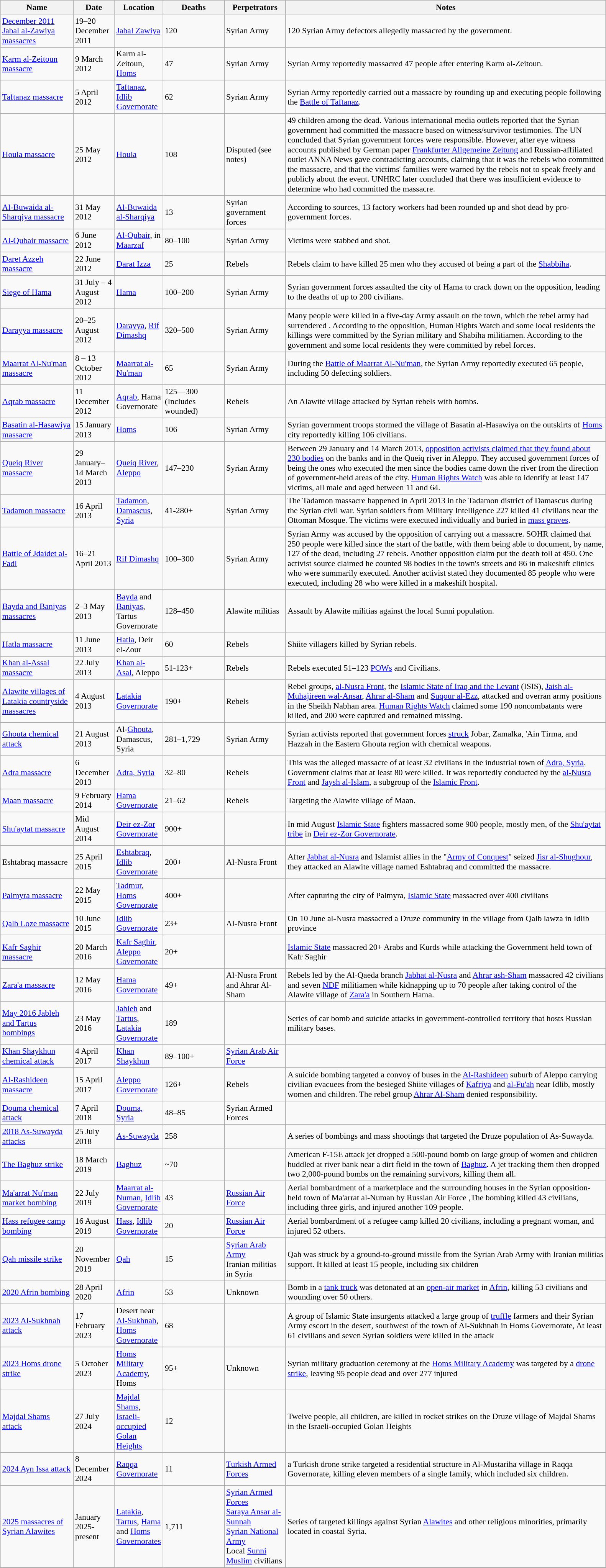<table class="sortable wikitable" style="font-size:90%;">
<tr>
<th style="width:120px;">Name</th>
<th style="width:65px;">Date</th>
<th style="width:70px;">Location</th>
<th style="width:100px;">Deaths</th>
<th style="width:100px;">Perpetrators</th>
<th class="unsortable" style="width:550px;">Notes</th>
</tr>
<tr>
<td><a href='#'>December 2011 Jabal al-Zawiya massacres</a></td>
<td>19–20 December 2011</td>
<td><a href='#'>Jabal Zawiya</a></td>
<td>120</td>
<td>Syrian Army</td>
<td>120 Syrian Army defectors allegedly massacred by the government.</td>
</tr>
<tr>
<td><a href='#'>Karm al-Zeitoun massacre</a></td>
<td>9 March 2012</td>
<td>Karm al-Zeitoun, <a href='#'>Homs</a></td>
<td>47</td>
<td>Syrian Army</td>
<td>Syrian Army reportedly massacred 47 people after entering Karm al-Zeitoun.</td>
</tr>
<tr>
<td><a href='#'>Taftanaz massacre</a></td>
<td>5 April 2012</td>
<td><a href='#'>Taftanaz</a>, <a href='#'>Idlib Governorate</a></td>
<td>62</td>
<td>Syrian Army</td>
<td>Syrian Army reportedly carried out a massacre by rounding up and executing people following the <a href='#'>Battle of Taftanaz</a>.</td>
</tr>
<tr>
<td><a href='#'>Houla massacre</a></td>
<td>25 May 2012</td>
<td><a href='#'>Houla</a></td>
<td>108</td>
<td>Disputed (see notes)</td>
<td>49 children among the dead. Various international media outlets reported that the Syrian government had committed the massacre based on witness/survivor testimonies. The UN concluded that Syrian government forces were responsible. However, after eye witness accounts published by German paper <a href='#'>Frankfurter Allgemeine Zeitung</a> and Russian-affiliated outlet ANNA News gave contradicting accounts, claiming that it was the rebels who committed the massacre, and that the victims' families were warned by the rebels not to speak freely and publicly about the event. UNHRC later concluded that there was insufficient evidence to determine who had committed the massacre.</td>
</tr>
<tr>
<td><a href='#'>Al-Buwaida al-Sharqiya massacre</a></td>
<td>31 May 2012</td>
<td><a href='#'>Al-Buwaida al-Sharqiya</a></td>
<td>13</td>
<td>Syrian government forces</td>
<td>According to sources, 13 factory workers had been rounded up and shot dead by pro-government forces.</td>
</tr>
<tr>
<td><a href='#'>Al-Qubair massacre</a></td>
<td>6 June 2012</td>
<td><a href='#'>Al-Qubair</a>, in <a href='#'>Maarzaf</a></td>
<td>80–100</td>
<td>Syrian Army</td>
<td>Victims were stabbed and shot.</td>
</tr>
<tr>
<td><a href='#'>Daret Azzeh massacre</a></td>
<td>22 June 2012</td>
<td><a href='#'>Darat Izza</a></td>
<td>25</td>
<td>Rebels</td>
<td>Rebels claim to have killed 25 men who they accused of being a part of the <a href='#'>Shabbiha</a>.</td>
</tr>
<tr>
<td><a href='#'>Siege of Hama</a></td>
<td>31 July – 4 August 2012</td>
<td><a href='#'>Hama</a></td>
<td>100–200</td>
<td>Syrian Army</td>
<td>Syrian government forces assaulted the city of Hama to crack down on the opposition, leading to the deaths of up to 200 civilians.</td>
</tr>
<tr>
<td><a href='#'>Darayya massacre</a></td>
<td>20–25 August 2012</td>
<td><a href='#'>Darayya</a>, <a href='#'>Rif Dimashq</a></td>
<td>320–500</td>
<td>Syrian Army</td>
<td>Many people were killed in a five-day Army assault on the town, which the rebel army had surrendered . According to the opposition, Human Rights Watch and some local residents the killings were committed by the Syrian military and Shabiha militiamen. According to the government and some local residents they were committed by rebel forces.</td>
</tr>
<tr>
<td><a href='#'>Maarrat Al-Nu'man massacre</a></td>
<td>8 – 13 October 2012</td>
<td><a href='#'>Maarrat al-Nu'man</a></td>
<td>65</td>
<td>Syrian Army</td>
<td>During the <a href='#'>Battle of Maarrat Al-Nu'man</a>, the Syrian Army reportedly executed 65 people, including 50 defecting soldiers.</td>
</tr>
<tr>
<td><a href='#'>Aqrab massacre</a></td>
<td>11 December 2012</td>
<td><a href='#'>Aqrab</a>, Hama Governorate</td>
<td>125—300 (Includes wounded)</td>
<td>Rebels</td>
<td>An Alawite village attacked by Syrian rebels with bombs.</td>
</tr>
<tr>
<td><a href='#'>Basatin al-Hasawiya massacre</a></td>
<td>15 January 2013</td>
<td><a href='#'>Homs</a></td>
<td>106</td>
<td>Syrian Army</td>
<td>Syrian government troops stormed the village of Basatin al-Hasawiya on the outskirts of <a href='#'>Homs</a> city reportedly killing 106 civilians.</td>
</tr>
<tr>
<td><a href='#'>Queiq River massacre</a></td>
<td>29 January–14 March 2013</td>
<td><a href='#'>Queiq River</a>, <a href='#'>Aleppo</a></td>
<td>147–230</td>
<td>Syrian Army</td>
<td>Between 29 January and 14 March 2013, <a href='#'>opposition activists claimed that they found about 230 bodies</a> on the banks and in the Queiq river in Aleppo. They accused government forces of being the ones who executed the men since the bodies came down the river from the direction of government-held areas of the city. <a href='#'>Human Rights Watch</a> was able to identify at least 147 victims, all male and aged between 11 and 64.</td>
</tr>
<tr>
<td><a href='#'>Tadamon massacre</a></td>
<td>16 April 2013</td>
<td><a href='#'>Tadamon</a>, <a href='#'>Damascus</a>, <a href='#'>Syria</a></td>
<td>41-280+</td>
<td>Syrian Army</td>
<td>The Tadamon massacre happened in April 2013 in the Tadamon district of Damascus during the Syrian civil war. Syrian soldiers from Military Intelligence 227 killed 41 civilians near the Ottoman Mosque. The victims were executed individually and buried in <a href='#'>mass graves</a>.</td>
</tr>
<tr>
<td><a href='#'>Battle of Jdaidet al-Fadl</a></td>
<td>16–21 April 2013</td>
<td><a href='#'>Rif Dimashq</a></td>
<td>100–300</td>
<td>Syrian Army</td>
<td>Syrian Army was accused by the opposition of carrying out a massacre. SOHR claimed that 250 people were killed since the start of the battle, with them being able to document, by name, 127 of the dead, including 27 rebels. Another opposition claim put the death toll at 450. One activist source claimed he counted 98 bodies in the town's streets and 86 in makeshift clinics who were summarily executed. Another activist stated they documented 85 people who were executed, including 28 who were killed in a makeshift hospital.</td>
</tr>
<tr>
<td><a href='#'>Bayda and Baniyas massacres</a></td>
<td>2–3 May 2013</td>
<td><a href='#'>Bayda</a> and <a href='#'>Baniyas</a>, Tartus Governorate</td>
<td>128–450</td>
<td>Alawite militias</td>
<td>Assault by Alawite militias against the local Sunni population.</td>
</tr>
<tr>
<td><a href='#'>Hatla massacre</a></td>
<td>11 June 2013</td>
<td><a href='#'>Hatla</a>, Deir el-Zour</td>
<td>60</td>
<td>Rebels</td>
<td>Shiite villagers killed by Syrian rebels.</td>
</tr>
<tr>
<td><a href='#'>Khan al-Assal massacre</a></td>
<td>22 July 2013</td>
<td><a href='#'>Khan al-Asal</a>, Aleppo</td>
<td>51-123+</td>
<td>Rebels</td>
<td>Rebels executed 51–123 <a href='#'>POWs</a> and Civilians.</td>
</tr>
<tr>
<td><a href='#'>Alawite villages of Latakia countryside massacres</a></td>
<td>4 August 2013</td>
<td><a href='#'>Latakia Governorate</a></td>
<td>190+</td>
<td>Rebels</td>
<td>Rebel groups, <a href='#'>al-Nusra Front</a>, the <a href='#'>Islamic State of Iraq and the Levant</a> (ISIS), <a href='#'>Jaish al-Muhajireen wal-Ansar</a>, <a href='#'>Ahrar al-Sham</a> and <a href='#'>Suqour al-Ezz</a>, attacked and overran army positions in the Sheikh Nabhan area. <a href='#'>Human Rights Watch</a> claimed some 190 noncombatants were killed, and 200 were captured and remained missing.</td>
</tr>
<tr>
<td><a href='#'>Ghouta chemical attack</a></td>
<td>21 August 2013</td>
<td>Al-<a href='#'>Ghouta</a>, Damascus, Syria</td>
<td>281–1,729 </td>
<td>Syrian Army</td>
<td>Syrian activists reported that government forces <a href='#'>struck</a> Jobar, Zamalka, 'Ain Tirma, and Hazzah in the Eastern Ghouta region with chemical weapons.</td>
</tr>
<tr>
<td><a href='#'>Adra massacre</a></td>
<td>6 December 2013</td>
<td><a href='#'>Adra, Syria</a></td>
<td>32–80</td>
<td>Rebels</td>
<td>This was the alleged massacre of at least 32 civilians in the industrial town of <a href='#'>Adra, Syria</a>. Government claims that at least 80 were killed. It was reportedly conducted by the <a href='#'>al-Nusra Front</a> and <a href='#'>Jaysh al-Islam</a>, a subgroup of the <a href='#'>Islamic Front</a>.</td>
</tr>
<tr>
<td><a href='#'>Maan massacre</a></td>
<td>9 February 2014</td>
<td><a href='#'>Hama Governorate</a></td>
<td>21–62</td>
<td>Rebels</td>
<td>Targeting the Alawite village of Maan.</td>
</tr>
<tr>
<td><a href='#'>Shu'aytat massacre</a></td>
<td>Mid August 2014</td>
<td><a href='#'>Deir ez-Zor Governorate</a></td>
<td>900+</td>
<td></td>
<td>In mid August <a href='#'>Islamic State</a> fighters massacred some 900 people, mostly men, of the <a href='#'>Shu'aytat tribe</a> in <a href='#'>Deir ez-Zor Governorate</a>.</td>
</tr>
<tr>
<td>Eshtabraq massacre</td>
<td>25 April 2015</td>
<td><a href='#'>Eshtabraq</a>, <a href='#'>Idlib Governorate</a></td>
<td>200+</td>
<td>Al-Nusra Front</td>
<td>After <a href='#'>Jabhat al-Nusra</a> and Islamist allies in the "<a href='#'>Army of Conquest</a>" seized <a href='#'>Jisr al-Shughour</a>, they attacked an Alawite village named Eshtabraq and committed the massacre.</td>
</tr>
<tr>
<td><a href='#'>Palmyra massacre</a></td>
<td>22 May 2015</td>
<td><a href='#'>Tadmur</a>, <a href='#'>Homs Governorate</a></td>
<td>400+</td>
<td></td>
<td>After capturing the city of Palmyra, <a href='#'>Islamic State</a> massacred over 400 civilians</td>
</tr>
<tr>
<td><a href='#'>Qalb Loze massacre</a></td>
<td>10 June 2015</td>
<td><a href='#'>Idlib Governorate</a></td>
<td>23+</td>
<td>Al-Nusra Front</td>
<td>On 10 June al-Nusra massacred a Druze community in the village from Qalb lawza in Idlib province </td>
</tr>
<tr>
<td><a href='#'>Kafr Saghir massacre</a></td>
<td>20 March 2016</td>
<td><a href='#'>Kafr Saghir</a>, <a href='#'>Aleppo Governorate</a></td>
<td>20+</td>
<td></td>
<td><a href='#'>Islamic State</a> massacred 20+ Arabs and Kurds while attacking the Government held town of Kafr Saghir </td>
</tr>
<tr>
<td><a href='#'>Zara'a massacre</a></td>
<td>12 May 2016</td>
<td><a href='#'>Hama Governorate</a></td>
<td>49+</td>
<td>Al-Nusra Front and Ahrar Al-Sham</td>
<td>Rebels led by the Al-Qaeda branch <a href='#'>Jabhat al-Nusra</a> and <a href='#'>Ahrar ash-Sham</a> massacred 42 civilians and seven <a href='#'>NDF</a> militiamen while kidnapping up to 70 people after taking control of the Alawite village of <a href='#'>Zara'a</a> in Southern Hama.</td>
</tr>
<tr>
<td><a href='#'>May 2016 Jableh and Tartus bombings</a></td>
<td>23 May 2016</td>
<td><a href='#'>Jableh</a> and <a href='#'>Tartus</a>, <a href='#'>Latakia Governorate</a></td>
<td>189</td>
<td></td>
<td>Series of car bomb and suicide attacks in government-controlled territory that hosts Russian military bases.</td>
</tr>
<tr>
<td><a href='#'>Khan Shaykhun chemical attack</a></td>
<td>4 April 2017</td>
<td><a href='#'>Khan Shaykhun</a></td>
<td>89–100+</td>
<td><a href='#'>Syrian Arab Air Force</a></td>
<td></td>
</tr>
<tr>
<td><a href='#'>Al-Rashideen massacre</a></td>
<td>15 April 2017</td>
<td><a href='#'>Aleppo Governorate</a></td>
<td>126+</td>
<td>Rebels</td>
<td>A suicide bombing targeted a convoy of buses in the <a href='#'>Al-Rashideen</a> suburb of Aleppo carrying civilian evacuees from the besieged Shiite villages of <a href='#'>Kafriya</a> and <a href='#'>al-Fu'ah</a> near Idlib, mostly women and children. The rebel group <a href='#'>Ahrar Al-Sham</a> denied responsibility.</td>
</tr>
<tr>
<td><a href='#'>Douma chemical attack</a></td>
<td>7 April 2018</td>
<td><a href='#'>Douma, Syria</a></td>
<td>48–85</td>
<td>Syrian Armed Forces</td>
<td></td>
</tr>
<tr>
<td><a href='#'>2018 As-Suwayda attacks</a></td>
<td>25 July 2018</td>
<td><a href='#'>As-Suwayda</a></td>
<td>258</td>
<td></td>
<td>A series of bombings and mass shootings that targeted the Druze population of As-Suwayda.</td>
</tr>
<tr>
<td><a href='#'>The Baghuz strike</a></td>
<td>18 March 2019</td>
<td><a href='#'>Baghuz</a></td>
<td>~70</td>
<td></td>
<td>American F-15E attack jet dropped a 500-pound bomb on large group of women and children huddled at river bank near a dirt field in the town of <a href='#'>Baghuz</a>. A jet tracking them then dropped two 2,000-pound bombs on the remaining survivors, killing them all. </td>
</tr>
<tr>
<td><a href='#'>Ma'arrat Nu'man market bombing</a></td>
<td>22 July 2019</td>
<td><a href='#'>Maarrat al-Numan</a>, <a href='#'>Idlib Governorate</a></td>
<td>43</td>
<td> <a href='#'>Russian Air Force</a></td>
<td>Aerial bombardment of a marketplace and the surrounding houses in the Syrian opposition-held town of Ma'arrat al-Numan by Russian Air Force ,The bombing killed 43 civilians, including three girls, and injured another 109 people.</td>
</tr>
<tr>
<td><a href='#'>Hass refugee camp bombing</a></td>
<td>16 August 2019</td>
<td><a href='#'>Hass</a>, <a href='#'>Idlib Governorate</a></td>
<td>20</td>
<td> <a href='#'>Russian Air Force</a></td>
<td>Aerial bombardment of a refugee camp killed 20 civilians, including a pregnant woman, and injured 52 others.</td>
</tr>
<tr>
<td><a href='#'>Qah missile strike</a></td>
<td>20 November 2019</td>
<td><a href='#'>Qah</a></td>
<td>15</td>
<td> <a href='#'>Syrian Arab Army</a><br> Iranian militias in Syria</td>
<td>Qah was struck by a ground-to-ground missile from the Syrian Arab Army with Iranian militias support. It killed at least 15 people, including six children</td>
</tr>
<tr>
<td><a href='#'>2020 Afrin bombing</a></td>
<td>28 April 2020</td>
<td><a href='#'>Afrin</a></td>
<td>53</td>
<td>Unknown</td>
<td>Bomb in a <a href='#'>tank truck</a> was detonated at an <a href='#'>open-air market</a> in <a href='#'>Afrin</a>, killing 53 civilians and wounding over 50 others.</td>
</tr>
<tr>
<td><a href='#'>2023 Al-Sukhnah attack</a></td>
<td>17 February 2023</td>
<td>Desert near <a href='#'>Al-Sukhnah</a>, <a href='#'>Homs Governorate</a></td>
<td>68</td>
<td></td>
<td>A group of Islamic State insurgents attacked a large group of <a href='#'>truffle</a> farmers and their Syrian Army escort in the desert, southwest of the town of Al-Sukhnah in Homs Governorate, At least 61 civilians and seven Syrian soldiers were killed in the attack</td>
</tr>
<tr>
<td><a href='#'>2023 Homs drone strike</a></td>
<td>5 October 2023</td>
<td><a href='#'>Homs Military Academy</a>, Homs</td>
<td>95+</td>
<td>Unknown</td>
<td>Syrian military graduation ceremony at the <a href='#'>Homs Military Academy</a> was targeted by a <a href='#'>drone strike</a>, leaving 95 people dead and over 277 injured</td>
</tr>
<tr>
<td><a href='#'>Majdal Shams attack</a></td>
<td>27 July 2024</td>
<td><a href='#'>Majdal Shams</a>, <a href='#'>Israeli-occupied</a> <a href='#'>Golan Heights</a></td>
<td>12</td>
<td></td>
<td>Twelve people, all children, are killed in rocket strikes on the Druze village of Majdal Shams in the Israeli-occupied Golan Heights</td>
</tr>
<tr>
<td><a href='#'>2024 Ayn Issa attack</a></td>
<td>8 December 2024</td>
<td><a href='#'>Raqqa Governorate</a></td>
<td>11</td>
<td> <a href='#'>Turkish Armed Forces</a></td>
<td>a Turkish drone strike targeted a residential structure in Al-Mustariha village in Raqqa Governorate, killing eleven members of a single family, which included six children.</td>
</tr>
<tr>
<td><a href='#'>2025 massacres of Syrian Alawites</a></td>
<td>January 2025-present</td>
<td><a href='#'>Latakia</a>, <a href='#'>Tartus</a>, <a href='#'>Hama</a> and <a href='#'>Homs Governorates</a></td>
<td>1,711</td>
<td> <a href='#'>Syrian Armed Forces</a><br> <a href='#'>Saraya Ansar al-Sunnah</a><br> <a href='#'>Syrian National Army</a><br>Local <a href='#'>Sunni Muslim</a> civilians</td>
<td>Series of targeted killings against Syrian <a href='#'>Alawites</a> and other religious minorities, primarily located in coastal Syria.</td>
</tr>
</table>
